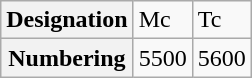<table class="wikitable">
<tr>
<th>Designation</th>
<td>Mc</td>
<td>Tc</td>
</tr>
<tr>
<th>Numbering</th>
<td>5500</td>
<td>5600</td>
</tr>
</table>
